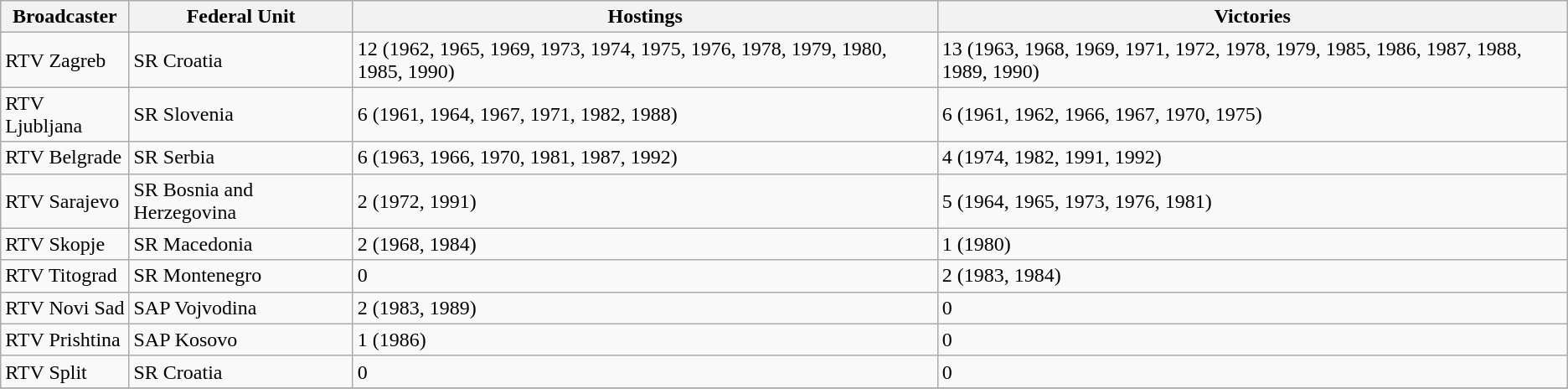<table class="wikitable sortable">
<tr>
<th>Broadcaster</th>
<th>Federal Unit</th>
<th>Hostings</th>
<th>Victories</th>
</tr>
<tr>
<td>RTV Zagreb</td>
<td> SR Croatia</td>
<td>12 (1962, 1965, 1969, 1973, 1974, 1975, 1976, 1978, 1979, 1980, 1985, 1990)</td>
<td>13 (1963, 1968, 1969, 1971, 1972, 1978, 1979, 1985, 1986, 1987, 1988, 1989, 1990)</td>
</tr>
<tr>
<td>RTV Ljubljana</td>
<td> SR Slovenia</td>
<td>6 (1961, 1964, 1967, 1971, 1982, 1988)</td>
<td>6 (1961, 1962, 1966, 1967, 1970, 1975)</td>
</tr>
<tr>
<td>RTV Belgrade</td>
<td> SR Serbia</td>
<td>6 (1963, 1966, 1970, 1981, 1987, 1992)</td>
<td>4 (1974, 1982, 1991, 1992)</td>
</tr>
<tr>
<td>RTV Sarajevo</td>
<td> SR Bosnia and Herzegovina</td>
<td>2 (1972, 1991)</td>
<td>5 (1964, 1965, 1973, 1976, 1981)</td>
</tr>
<tr>
<td>RTV Skopje</td>
<td> SR Macedonia</td>
<td>2 (1968, 1984)</td>
<td>1 (1980)</td>
</tr>
<tr>
<td>RTV Titograd</td>
<td> SR Montenegro</td>
<td>0</td>
<td>2 (1983, 1984)</td>
</tr>
<tr>
<td>RTV Novi Sad</td>
<td> SAP Vojvodina</td>
<td>2 (1983, 1989)</td>
<td>0</td>
</tr>
<tr>
<td>RTV Prishtina</td>
<td> SAP Kosovo</td>
<td>1 (1986)</td>
<td>0</td>
</tr>
<tr>
<td>RTV Split</td>
<td> SR Croatia</td>
<td>0</td>
<td>0</td>
</tr>
<tr>
</tr>
</table>
